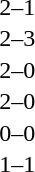<table cellspacing=1 width=70%>
<tr>
<th width=25%></th>
<th width=30%></th>
<th width=15%></th>
<th width=30%></th>
</tr>
<tr>
<td></td>
<td align=right></td>
<td align=center>2–1</td>
<td></td>
</tr>
<tr>
<td></td>
<td align=right></td>
<td align=center>2–3</td>
<td></td>
</tr>
<tr>
<td></td>
<td align=right></td>
<td align=center>2–0</td>
<td></td>
</tr>
<tr>
<td></td>
<td align=right></td>
<td align=center>2–0</td>
<td></td>
</tr>
<tr>
<td></td>
<td align=right></td>
<td align=center>0–0</td>
<td></td>
</tr>
<tr>
<td></td>
<td align=right></td>
<td align=center>1–1</td>
<td></td>
</tr>
</table>
